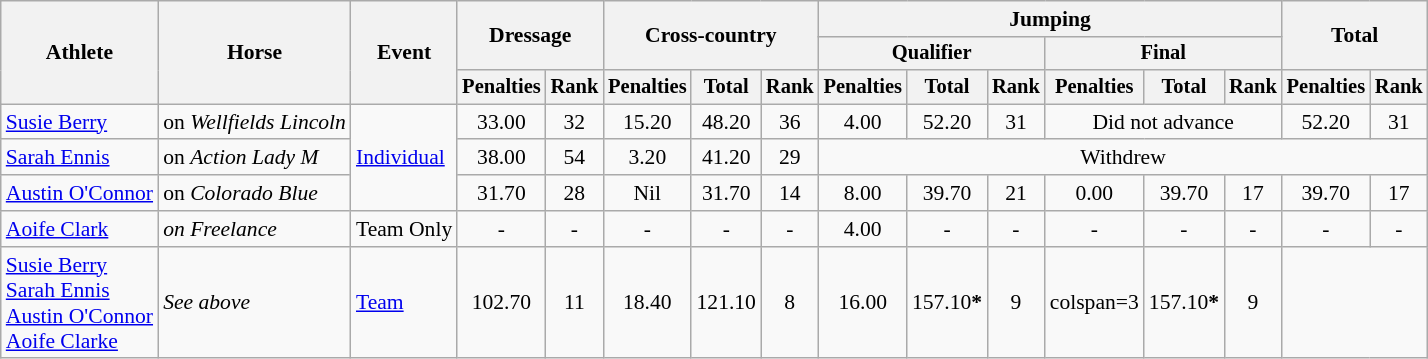<table class=wikitable style=font-size:90%;text-align:center>
<tr>
<th rowspan="3">Athlete</th>
<th rowspan="3">Horse</th>
<th rowspan="3">Event</th>
<th colspan="2" rowspan="2">Dressage</th>
<th colspan="3" rowspan="2">Cross-country</th>
<th colspan="6">Jumping</th>
<th colspan="2" rowspan="2">Total</th>
</tr>
<tr style="font-size:95%">
<th colspan="3">Qualifier</th>
<th colspan="3">Final</th>
</tr>
<tr style="font-size:95%">
<th>Penalties</th>
<th>Rank</th>
<th>Penalties</th>
<th>Total</th>
<th>Rank</th>
<th>Penalties</th>
<th>Total</th>
<th>Rank</th>
<th>Penalties</th>
<th>Total</th>
<th>Rank</th>
<th>Penalties</th>
<th>Rank</th>
</tr>
<tr>
<td align=left><a href='#'>Susie Berry</a></td>
<td align=left>on <em>Wellfields Lincoln</em></td>
<td rowspan="3" align="left"><a href='#'>Individual</a></td>
<td>33.00</td>
<td>32</td>
<td>15.20</td>
<td>48.20</td>
<td>36</td>
<td>4.00</td>
<td>52.20</td>
<td>31</td>
<td colspan=3>Did not advance</td>
<td>52.20</td>
<td>31</td>
</tr>
<tr>
<td align=left><a href='#'>Sarah Ennis</a></td>
<td align=left>on <em>Action Lady M</em></td>
<td>38.00</td>
<td>54</td>
<td>3.20</td>
<td>41.20</td>
<td>29</td>
<td colspan=8>Withdrew</td>
</tr>
<tr>
<td align=left><a href='#'>Austin O'Connor</a></td>
<td align=left>on <em>Colorado Blue</em></td>
<td>31.70</td>
<td>28</td>
<td>Nil</td>
<td>31.70</td>
<td>14</td>
<td>8.00</td>
<td>39.70</td>
<td>21</td>
<td>0.00</td>
<td>39.70</td>
<td>17</td>
<td>39.70</td>
<td>17</td>
</tr>
<tr>
<td align=left><a href='#'>Aoife Clark</a></td>
<td align=left><em>on Freelance</em></td>
<td>Team Only</td>
<td>-</td>
<td>-</td>
<td>-</td>
<td>-</td>
<td>-</td>
<td>4.00</td>
<td>-</td>
<td>-</td>
<td>-</td>
<td>-</td>
<td>-</td>
<td>-</td>
<td>-</td>
</tr>
<tr>
<td align="left"><a href='#'>Susie Berry</a><br><a href='#'>Sarah Ennis</a><br><a href='#'>Austin O'Connor</a><br><a href='#'>Aoife Clarke</a></td>
<td align="left"><em>See above</em></td>
<td align="left"><a href='#'>Team</a></td>
<td>102.70</td>
<td>11</td>
<td>18.40</td>
<td>121.10</td>
<td>8</td>
<td>16.00</td>
<td>157.10<strong>*</strong></td>
<td>9</td>
<td>colspan=3 </td>
<td>157.10<strong>*</strong></td>
<td>9</td>
</tr>
</table>
